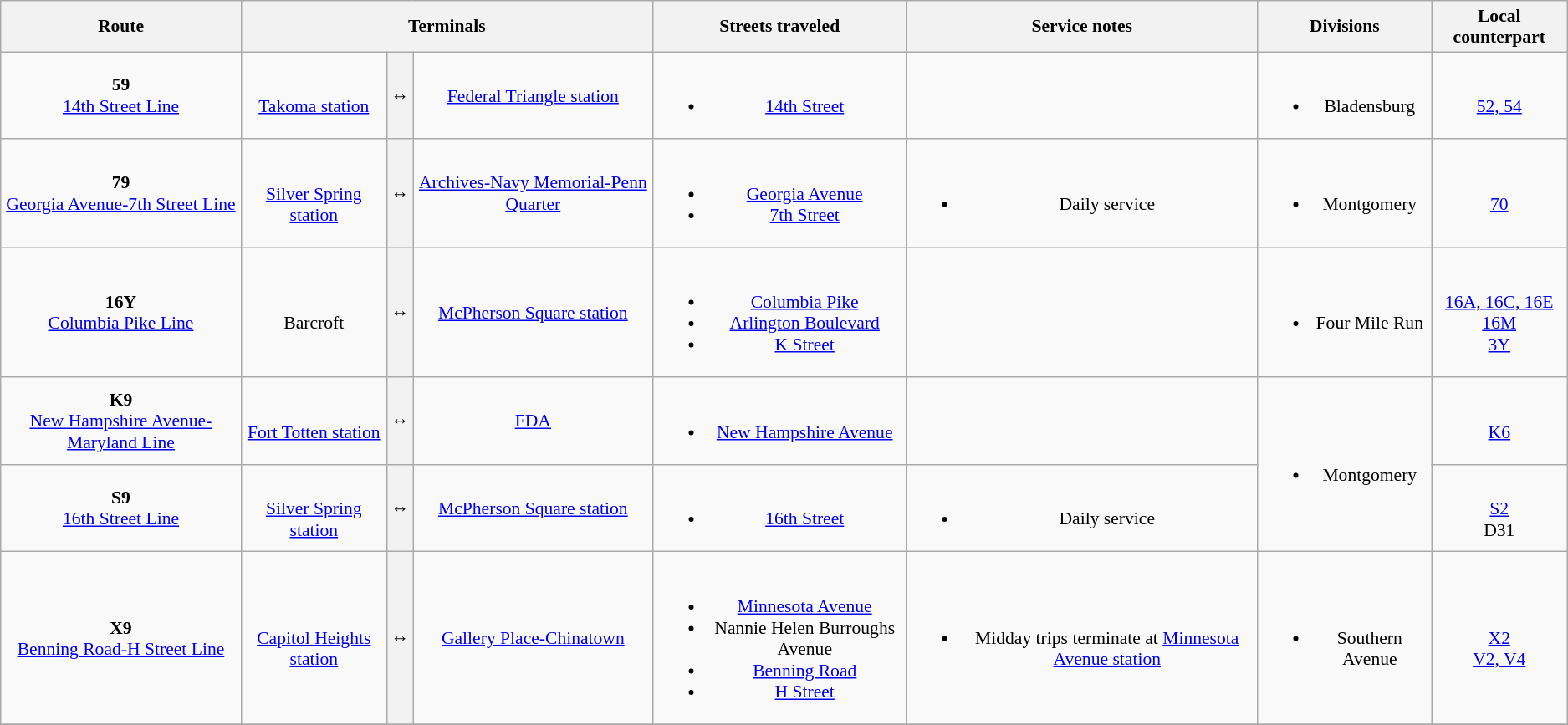<table class=wikitable style="font-size: 90%;" |>
<tr>
<th>Route</th>
<th colspan=3>Terminals</th>
<th>Streets traveled</th>
<th>Service notes</th>
<th>Divisions</th>
<th>Local counterpart</th>
</tr>
<tr align="center">
<td><strong>59</strong><br><a href='#'>14th Street Line</a></td>
<td><br><a href='#'>Takoma station</a></td>
<th><span>↔</span></th>
<td><a href='#'>Federal Triangle station</a></td>
<td><br><ul><li><a href='#'>14th Street</a></li></ul></td>
<td></td>
<td><br><ul><li>Bladensburg</li></ul></td>
<td><br><a href='#'>52, 54</a></td>
</tr>
<tr align="center">
<td><strong>79</strong><br><a href='#'>Georgia Avenue-7th Street Line</a></td>
<td><br><a href='#'>Silver Spring station</a></td>
<th><span>↔</span></th>
<td><a href='#'>Archives-Navy Memorial-Penn Quarter</a></td>
<td><br><ul><li><a href='#'>Georgia Avenue</a></li><li><a href='#'>7th Street</a></li></ul></td>
<td><br><ul><li>Daily service</li></ul></td>
<td><br><ul><li>Montgomery</li></ul></td>
<td><br><a href='#'>70</a></td>
</tr>
<tr align="center">
<td><strong>16Y</strong><br><a href='#'>Columbia Pike Line</a></td>
<td><br>Barcroft</td>
<th><span>↔</span></th>
<td><a href='#'>McPherson Square station</a></td>
<td><br><ul><li><a href='#'>Columbia Pike</a></li><li><a href='#'>Arlington Boulevard</a></li><li><a href='#'>K Street</a></li></ul></td>
<td></td>
<td><br><ul><li>Four Mile Run</li></ul></td>
<td><br><a href='#'>16A, 16C, 16E</a><br><a href='#'>16M</a><br><a href='#'>3Y</a></td>
</tr>
<tr align="center">
<td><strong>K9</strong><br><a href='#'>New Hampshire Avenue-Maryland Line</a></td>
<td><br><a href='#'>Fort Totten station</a></td>
<th><span>↔</span></th>
<td><a href='#'>FDA</a></td>
<td><br><ul><li><a href='#'>New Hampshire Avenue</a></li></ul></td>
<td></td>
<td rowspan="2"><br><ul><li>Montgomery</li></ul></td>
<td><br><a href='#'>K6</a></td>
</tr>
<tr align="center">
<td><strong>S9</strong><br><a href='#'>16th Street Line</a></td>
<td><br><a href='#'>Silver Spring station</a></td>
<th><span>↔</span></th>
<td><a href='#'>McPherson Square station</a></td>
<td><br><ul><li><a href='#'>16th Street</a></li></ul></td>
<td><br><ul><li>Daily service</li></ul></td>
<td><br><a href='#'>S2</a><br>D31</td>
</tr>
<tr align="center">
<td><strong>X9</strong><br><a href='#'>Benning Road-H Street Line</a></td>
<td><br><a href='#'>Capitol Heights station</a></td>
<th><span>↔</span></th>
<td><a href='#'>Gallery Place-Chinatown</a></td>
<td><br><ul><li><a href='#'>Minnesota Avenue</a></li><li>Nannie Helen Burroughs Avenue</li><li><a href='#'>Benning Road</a></li><li><a href='#'>H Street</a></li></ul></td>
<td><br><ul><li>Midday trips terminate at <a href='#'>Minnesota Avenue station</a></li></ul></td>
<td><br><ul><li>Southern Avenue</li></ul></td>
<td><br><a href='#'>X2</a><br><a href='#'>V2, V4</a></td>
</tr>
<tr align="center">
</tr>
</table>
